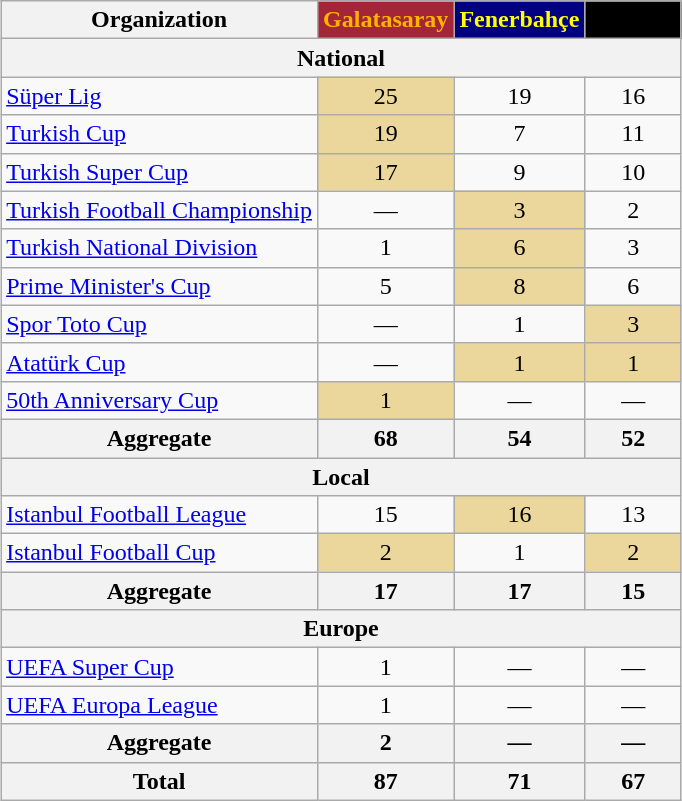<table class="wikitable sortable" style="width:auto; margin:auto;">
<tr>
<th>Organization</th>
<th style="color:#FFB300; background-color:#A32638;">Galatasaray</th>
<th style="color:yellow; background-color:navy;">Fenerbahçe</th>
<th style="background:black; text-align:center;"><span>Beşiktaş</span></th>
</tr>
<tr style="text-align:center;">
<th colspan="4">National</th>
</tr>
<tr style="text-align:center;">
<td align="left"><a href='#'>Süper Lig</a></td>
<td style="background:#EBD79B">25</td>
<td>19</td>
<td>16</td>
</tr>
<tr style="text-align:center;">
<td align="left"><a href='#'>Turkish Cup</a></td>
<td style="background:#EBD79B">19</td>
<td>7</td>
<td>11</td>
</tr>
<tr style="text-align:center;">
<td align="left"><a href='#'>Turkish Super Cup</a></td>
<td style="background:#EBD79B">17</td>
<td>9</td>
<td>10</td>
</tr>
<tr style="text-align:center;">
<td align="left"><a href='#'>Turkish Football Championship</a></td>
<td>—</td>
<td style="background:#EBD79B">3</td>
<td>2</td>
</tr>
<tr style="text-align:center;">
<td align="left"><a href='#'>Turkish National Division</a></td>
<td>1</td>
<td style="background:#EBD79B">6</td>
<td>3</td>
</tr>
<tr style="text-align:center;">
<td align="left"><a href='#'>Prime Minister's Cup</a></td>
<td>5</td>
<td style="background:#EBD79B">8</td>
<td>6</td>
</tr>
<tr style="text-align:center;">
<td align="left"><a href='#'>Spor Toto Cup</a></td>
<td>—</td>
<td>1</td>
<td style="background:#EBD79B">3</td>
</tr>
<tr style="text-align:center;">
<td align="left"><a href='#'>Atatürk Cup</a></td>
<td>—</td>
<td style="background:#EBD79B">1</td>
<td style="background:#EBD79B">1</td>
</tr>
<tr style="text-align:center;">
<td align="left"><a href='#'>50th Anniversary Cup</a></td>
<td style="background:#EBD79B">1</td>
<td>—</td>
<td>—</td>
</tr>
<tr align="center">
<th><strong>Aggregate</strong></th>
<th>68</th>
<th>54</th>
<th>52</th>
</tr>
<tr>
<th colspan="4">Local</th>
</tr>
<tr style="text-align:center;">
<td align="left"><a href='#'>Istanbul Football League</a></td>
<td>15</td>
<td style="background:#EBD79B">16</td>
<td>13</td>
</tr>
<tr style="text-align:center;">
<td align="left"><a href='#'>Istanbul Football Cup</a></td>
<td style="background:#EBD79B">2</td>
<td>1</td>
<td style="background:#EBD79B">2</td>
</tr>
<tr align="center">
<th><strong>Aggregate</strong></th>
<th>17</th>
<th>17</th>
<th>15</th>
</tr>
<tr>
<th colspan="4">Europe</th>
</tr>
<tr style="text-align:center;">
<td align="left"><a href='#'>UEFA Super Cup</a></td>
<td>1</td>
<td>—</td>
<td>—</td>
</tr>
<tr style="text-align:center;">
<td align="left"><a href='#'>UEFA Europa League</a></td>
<td>1</td>
<td>—</td>
<td>—</td>
</tr>
<tr align="center">
<th><strong>Aggregate</strong></th>
<th>2</th>
<th>—</th>
<th>—</th>
</tr>
<tr align="center">
<th><strong>Total</strong></th>
<th>87</th>
<th>71</th>
<th>67</th>
</tr>
</table>
